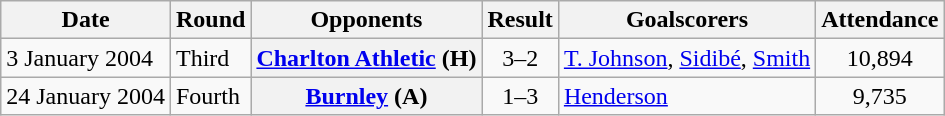<table class="wikitable plainrowheaders sortable">
<tr>
<th scope=col>Date</th>
<th scope=col>Round</th>
<th scope=col>Opponents</th>
<th scope=col>Result</th>
<th scope=col class=unsortable>Goalscorers</th>
<th scope=col>Attendance</th>
</tr>
<tr>
<td>3 January 2004</td>
<td>Third</td>
<th scope=row><a href='#'>Charlton Athletic</a> (H)</th>
<td align=center>3–2</td>
<td><a href='#'>T. Johnson</a>, <a href='#'>Sidibé</a>, <a href='#'>Smith</a></td>
<td align=center>10,894</td>
</tr>
<tr>
<td>24 January 2004</td>
<td>Fourth</td>
<th scope=row><a href='#'>Burnley</a> (A)</th>
<td align=center>1–3</td>
<td><a href='#'>Henderson</a></td>
<td align=center>9,735</td>
</tr>
</table>
